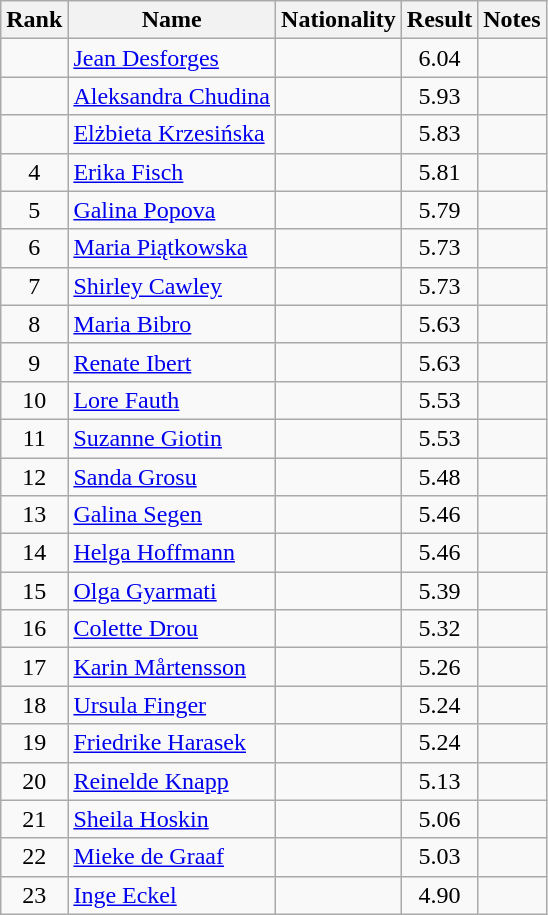<table class="wikitable sortable" style="text-align:center">
<tr>
<th>Rank</th>
<th>Name</th>
<th>Nationality</th>
<th>Result</th>
<th>Notes</th>
</tr>
<tr>
<td></td>
<td align=left><a href='#'>Jean Desforges</a></td>
<td align=left></td>
<td>6.04</td>
<td></td>
</tr>
<tr>
<td></td>
<td align=left><a href='#'>Aleksandra Chudina</a></td>
<td align=left></td>
<td>5.93</td>
<td></td>
</tr>
<tr>
<td></td>
<td align=left><a href='#'>Elżbieta Krzesińska</a></td>
<td align=left></td>
<td>5.83</td>
<td></td>
</tr>
<tr>
<td>4</td>
<td align=left><a href='#'>Erika Fisch</a></td>
<td align=left></td>
<td>5.81</td>
<td></td>
</tr>
<tr>
<td>5</td>
<td align=left><a href='#'>Galina Popova</a></td>
<td align=left></td>
<td>5.79</td>
<td></td>
</tr>
<tr>
<td>6</td>
<td align=left><a href='#'>Maria Piątkowska</a></td>
<td align=left></td>
<td>5.73</td>
<td></td>
</tr>
<tr>
<td>7</td>
<td align=left><a href='#'>Shirley Cawley</a></td>
<td align=left></td>
<td>5.73</td>
<td></td>
</tr>
<tr>
<td>8</td>
<td align=left><a href='#'>Maria Bibro</a></td>
<td align=left></td>
<td>5.63</td>
<td></td>
</tr>
<tr>
<td>9</td>
<td align=left><a href='#'>Renate Ibert</a></td>
<td align=left></td>
<td>5.63</td>
<td></td>
</tr>
<tr>
<td>10</td>
<td align=left><a href='#'>Lore Fauth</a></td>
<td align=left></td>
<td>5.53</td>
<td></td>
</tr>
<tr>
<td>11</td>
<td align=left><a href='#'>Suzanne Giotin</a></td>
<td align=left></td>
<td>5.53</td>
<td></td>
</tr>
<tr>
<td>12</td>
<td align=left><a href='#'>Sanda Grosu</a></td>
<td align=left></td>
<td>5.48</td>
<td></td>
</tr>
<tr>
<td>13</td>
<td align=left><a href='#'>Galina Segen</a></td>
<td align=left></td>
<td>5.46</td>
<td></td>
</tr>
<tr>
<td>14</td>
<td align=left><a href='#'>Helga Hoffmann</a></td>
<td align=left></td>
<td>5.46</td>
<td></td>
</tr>
<tr>
<td>15</td>
<td align=left><a href='#'>Olga Gyarmati</a></td>
<td align=left></td>
<td>5.39</td>
<td></td>
</tr>
<tr>
<td>16</td>
<td align=left><a href='#'>Colette Drou</a></td>
<td align=left></td>
<td>5.32</td>
<td></td>
</tr>
<tr>
<td>17</td>
<td align=left><a href='#'>Karin Mårtensson</a></td>
<td align=left></td>
<td>5.26</td>
<td></td>
</tr>
<tr>
<td>18</td>
<td align=left><a href='#'>Ursula Finger</a></td>
<td align=left></td>
<td>5.24</td>
<td></td>
</tr>
<tr>
<td>19</td>
<td align=left><a href='#'>Friedrike Harasek</a></td>
<td align=left></td>
<td>5.24</td>
<td></td>
</tr>
<tr>
<td>20</td>
<td align=left><a href='#'>Reinelde Knapp</a></td>
<td align=left></td>
<td>5.13</td>
<td></td>
</tr>
<tr>
<td>21</td>
<td align=left><a href='#'>Sheila Hoskin</a></td>
<td align=left></td>
<td>5.06</td>
<td></td>
</tr>
<tr>
<td>22</td>
<td align=left><a href='#'>Mieke de Graaf</a></td>
<td align=left></td>
<td>5.03</td>
<td></td>
</tr>
<tr>
<td>23</td>
<td align=left><a href='#'>Inge Eckel</a></td>
<td align=left></td>
<td>4.90</td>
<td></td>
</tr>
</table>
